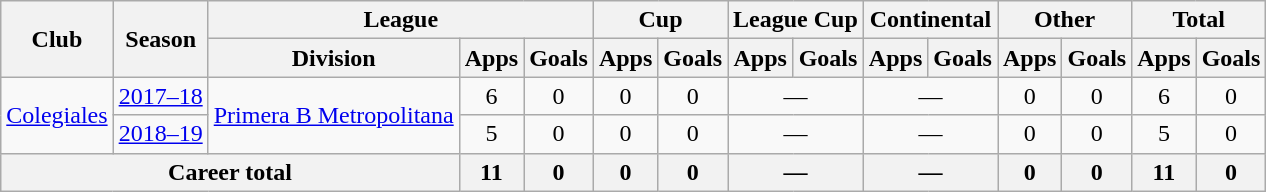<table class="wikitable" style="text-align:center">
<tr>
<th rowspan="2">Club</th>
<th rowspan="2">Season</th>
<th colspan="3">League</th>
<th colspan="2">Cup</th>
<th colspan="2">League Cup</th>
<th colspan="2">Continental</th>
<th colspan="2">Other</th>
<th colspan="2">Total</th>
</tr>
<tr>
<th>Division</th>
<th>Apps</th>
<th>Goals</th>
<th>Apps</th>
<th>Goals</th>
<th>Apps</th>
<th>Goals</th>
<th>Apps</th>
<th>Goals</th>
<th>Apps</th>
<th>Goals</th>
<th>Apps</th>
<th>Goals</th>
</tr>
<tr>
<td rowspan="2"><a href='#'>Colegiales</a></td>
<td><a href='#'>2017–18</a></td>
<td rowspan="2"><a href='#'>Primera B Metropolitana</a></td>
<td>6</td>
<td>0</td>
<td>0</td>
<td>0</td>
<td colspan="2">—</td>
<td colspan="2">—</td>
<td>0</td>
<td>0</td>
<td>6</td>
<td>0</td>
</tr>
<tr>
<td><a href='#'>2018–19</a></td>
<td>5</td>
<td>0</td>
<td>0</td>
<td>0</td>
<td colspan="2">—</td>
<td colspan="2">—</td>
<td>0</td>
<td>0</td>
<td>5</td>
<td>0</td>
</tr>
<tr>
<th colspan="3">Career total</th>
<th>11</th>
<th>0</th>
<th>0</th>
<th>0</th>
<th colspan="2">—</th>
<th colspan="2">—</th>
<th>0</th>
<th>0</th>
<th>11</th>
<th>0</th>
</tr>
</table>
